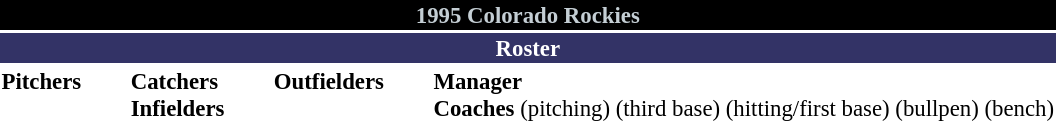<table class="toccolours" style="font-size: 95%;">
<tr>
<th colspan="10" style="background:#000000; color:#C4CED4; text-align:center;">1995 Colorado Rockies</th>
</tr>
<tr>
<td colspan="10" style="background:#333366; color:#FFFFFF; text-align:center;"><strong>Roster</strong></td>
</tr>
<tr>
<td valign="top"><strong>Pitchers</strong><br>


















</td>
<td style="width:25px;"></td>
<td valign="top"><strong>Catchers</strong><br>



<strong>Infielders</strong>








</td>
<td style="width:25px;"></td>
<td valign="top"><strong>Outfielders</strong><br>






</td>
<td style="width:25px;"></td>
<td valign="top"><strong>Manager</strong><br>
<strong>Coaches</strong>
 (pitching)
 (third base)
 (hitting/first base)
 (bullpen)
 (bench)</td>
</tr>
</table>
